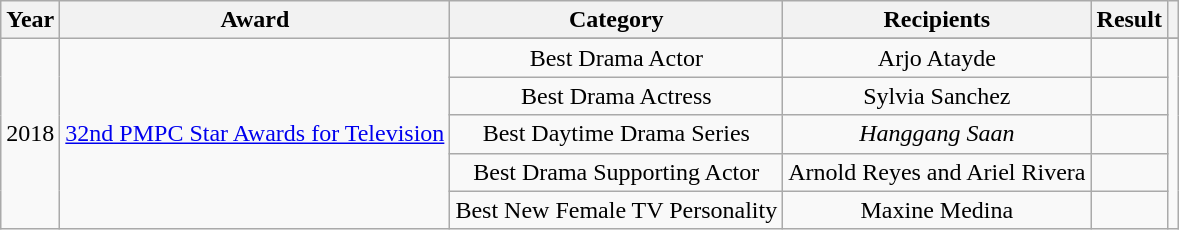<table class="wikitable" style="text-align:center;" style="font-size:95%;">
<tr>
<th>Year</th>
<th>Award</th>
<th>Category</th>
<th>Recipients</th>
<th>Result</th>
<th></th>
</tr>
<tr>
<td rowspan="9">2018</td>
<td rowspan="6"><a href='#'>32nd PMPC Star Awards for Television</a></td>
</tr>
<tr>
<td>Best Drama Actor</td>
<td>Arjo Atayde</td>
<td></td>
<td rowspan="5"></td>
</tr>
<tr>
<td>Best Drama Actress</td>
<td>Sylvia Sanchez</td>
<td></td>
</tr>
<tr>
<td>Best Daytime Drama Series</td>
<td><em>Hanggang Saan</em></td>
<td></td>
</tr>
<tr>
<td>Best Drama Supporting Actor</td>
<td>Arnold Reyes and Ariel Rivera</td>
<td></td>
</tr>
<tr>
<td>Best New Female TV Personality</td>
<td>Maxine Medina</td>
<td></td>
</tr>
</table>
